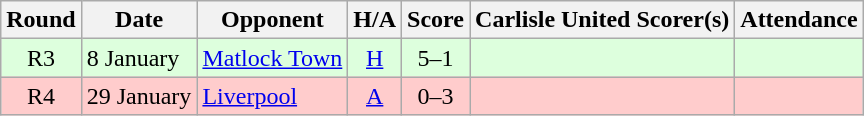<table class="wikitable" style="text-align:center">
<tr>
<th>Round</th>
<th>Date</th>
<th>Opponent</th>
<th>H/A</th>
<th>Score</th>
<th>Carlisle United Scorer(s)</th>
<th>Attendance</th>
</tr>
<tr bgcolor=#ddffdd>
<td>R3</td>
<td align=left>8 January</td>
<td align=left><a href='#'>Matlock Town</a></td>
<td><a href='#'>H</a></td>
<td>5–1</td>
<td align=left></td>
<td></td>
</tr>
<tr bgcolor=#FFCCCC>
<td>R4</td>
<td align=left>29 January</td>
<td align=left><a href='#'>Liverpool</a></td>
<td><a href='#'>A</a></td>
<td>0–3</td>
<td align=left></td>
<td></td>
</tr>
</table>
